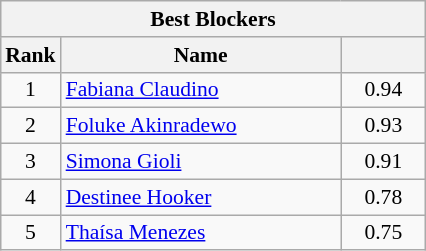<table class="wikitable" style="margin:0.5em auto;width=480;font-size:90%">
<tr>
<th colspan="3">Best Blockers</th>
</tr>
<tr>
<th width=30>Rank</th>
<th width=180>Name</th>
<th width=50></th>
</tr>
<tr>
<td align=center>1</td>
<td> <a href='#'>Fabiana Claudino</a></td>
<td align=center>0.94</td>
</tr>
<tr>
<td align=center>2</td>
<td> <a href='#'>Foluke Akinradewo</a></td>
<td align=center>0.93</td>
</tr>
<tr>
<td align=center>3</td>
<td> <a href='#'>Simona Gioli</a></td>
<td align=center>0.91</td>
</tr>
<tr>
<td align=center>4</td>
<td> <a href='#'>Destinee Hooker</a></td>
<td align=center>0.78</td>
</tr>
<tr>
<td align=center>5</td>
<td> <a href='#'>Thaísa Menezes</a></td>
<td align=center>0.75</td>
</tr>
</table>
